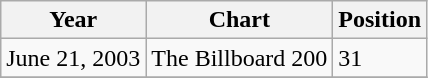<table class="wikitable">
<tr>
<th align="left">Year</th>
<th align="left">Chart</th>
<th align="left">Position</th>
</tr>
<tr>
<td align="left">June 21, 2003</td>
<td align="left">The Billboard 200</td>
<td align="left">31</td>
</tr>
<tr>
</tr>
</table>
